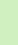<table class="toccolours" style="margin-left: 2em; margin-bottom: 1em; margin-top: 1em; margin-right: 10em; background:#D0F0C0; color:black; max-width: 100%;" cellspacing="5">
<tr>
<td style="text-align: left;"><br></td>
</tr>
</table>
